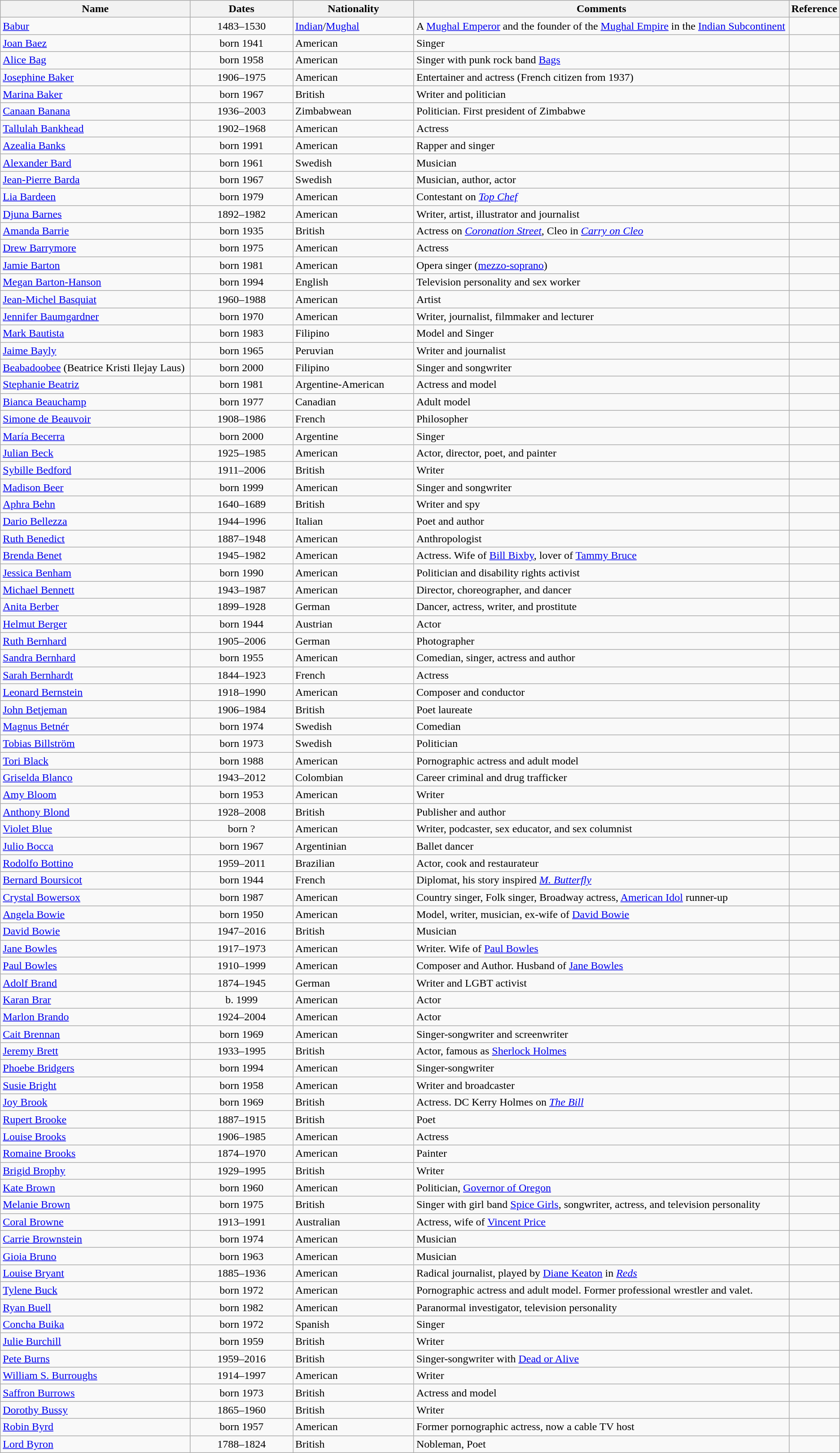<table class="wikitable sortable plainrowheaders">
<tr>
<th style="width:24%;">Name</th>
<th style="width:13%;">Dates</th>
<th style="width:15%;">Nationality</th>
<th style="width:50%;">Comments</th>
<th style="width:3%;">Reference</th>
</tr>
<tr valign="top">
<td><a href='#'>Babur</a></td>
<td align=center>1483–1530</td>
<td><a href='#'>Indian</a>/<a href='#'>Mughal</a></td>
<td>A <a href='#'>Mughal Emperor</a> and the founder of the <a href='#'>Mughal Empire</a> in the <a href='#'>Indian Subcontinent</a></td>
<td></td>
</tr>
<tr>
<td><a href='#'>Joan Baez</a></td>
<td align=center>born 1941</td>
<td>American</td>
<td>Singer</td>
<td></td>
</tr>
<tr>
<td><a href='#'>Alice Bag</a></td>
<td align=center>born 1958</td>
<td>American</td>
<td>Singer with punk rock band <a href='#'>Bags</a></td>
<td></td>
</tr>
<tr>
<td><a href='#'>Josephine Baker</a></td>
<td align=center>1906–1975</td>
<td>American</td>
<td>Entertainer and actress (French citizen from 1937)</td>
<td></td>
</tr>
<tr>
<td><a href='#'>Marina Baker</a></td>
<td align=center>born 1967</td>
<td>British</td>
<td>Writer and politician</td>
<td></td>
</tr>
<tr>
<td><a href='#'>Canaan Banana</a></td>
<td align=center>1936–2003</td>
<td>Zimbabwean</td>
<td>Politician. First president of Zimbabwe</td>
<td></td>
</tr>
<tr>
<td><a href='#'>Tallulah Bankhead</a></td>
<td align=center>1902–1968</td>
<td>American</td>
<td>Actress</td>
<td></td>
</tr>
<tr>
<td><a href='#'>Azealia Banks</a></td>
<td align=center>born 1991</td>
<td>American</td>
<td>Rapper and singer</td>
<td></td>
</tr>
<tr>
<td><a href='#'>Alexander Bard</a></td>
<td align=center>born 1961</td>
<td>Swedish</td>
<td>Musician</td>
<td></td>
</tr>
<tr>
<td><a href='#'>Jean-Pierre Barda</a></td>
<td align=center>born 1967</td>
<td>Swedish</td>
<td>Musician, author, actor</td>
<td></td>
</tr>
<tr>
<td><a href='#'>Lia Bardeen</a></td>
<td align=center>born 1979</td>
<td>American</td>
<td>Contestant on <em><a href='#'>Top Chef</a></em></td>
<td></td>
</tr>
<tr>
<td><a href='#'>Djuna Barnes</a></td>
<td align=center>1892–1982</td>
<td>American</td>
<td>Writer, artist, illustrator and journalist</td>
<td></td>
</tr>
<tr>
<td><a href='#'>Amanda Barrie</a></td>
<td align=center>born 1935</td>
<td>British</td>
<td>Actress on <em><a href='#'>Coronation Street</a></em>, Cleo in <em><a href='#'>Carry on Cleo</a></em></td>
<td></td>
</tr>
<tr>
<td><a href='#'>Drew Barrymore</a></td>
<td align=center>born 1975</td>
<td>American</td>
<td>Actress</td>
<td></td>
</tr>
<tr>
<td><a href='#'>Jamie Barton</a></td>
<td align=center>born 1981</td>
<td>American</td>
<td>Opera singer (<a href='#'>mezzo-soprano</a>)</td>
<td></td>
</tr>
<tr>
<td><a href='#'>Megan Barton-Hanson</a></td>
<td align=center>born 1994</td>
<td>English</td>
<td>Television personality and sex worker</td>
<td></td>
</tr>
<tr>
<td><a href='#'>Jean-Michel Basquiat</a></td>
<td align=center>1960–1988</td>
<td>American</td>
<td>Artist</td>
<td></td>
</tr>
<tr>
<td><a href='#'>Jennifer Baumgardner</a></td>
<td align=center>born 1970</td>
<td>American</td>
<td>Writer, journalist, filmmaker and lecturer</td>
<td></td>
</tr>
<tr>
<td><a href='#'>Mark Bautista</a></td>
<td align=center>born 1983</td>
<td>Filipino</td>
<td>Model and Singer</td>
<td></td>
</tr>
<tr>
<td><a href='#'>Jaime Bayly</a></td>
<td align=center>born 1965</td>
<td>Peruvian</td>
<td>Writer and journalist</td>
<td></td>
</tr>
<tr>
<td><a href='#'>Beabadoobee</a> (Beatrice Kristi Ilejay Laus)</td>
<td align=center>born 2000</td>
<td>Filipino</td>
<td>Singer and songwriter</td>
<td></td>
</tr>
<tr>
<td><a href='#'>Stephanie Beatriz</a></td>
<td align=center>born 1981</td>
<td>Argentine-American</td>
<td>Actress and model</td>
<td></td>
</tr>
<tr>
<td><a href='#'>Bianca Beauchamp</a></td>
<td align=center>born 1977</td>
<td>Canadian</td>
<td>Adult model</td>
<td></td>
</tr>
<tr>
<td><a href='#'>Simone de Beauvoir</a></td>
<td align=center>1908–1986</td>
<td>French</td>
<td>Philosopher</td>
<td></td>
</tr>
<tr>
<td><a href='#'>María Becerra</a></td>
<td align=center>born 2000</td>
<td>Argentine</td>
<td>Singer</td>
<td></td>
</tr>
<tr>
<td><a href='#'>Julian Beck</a></td>
<td align=center>1925–1985</td>
<td>American</td>
<td>Actor, director, poet, and painter</td>
<td></td>
</tr>
<tr>
<td><a href='#'>Sybille Bedford</a></td>
<td align=center>1911–2006</td>
<td>British</td>
<td>Writer</td>
<td></td>
</tr>
<tr>
<td><a href='#'>Madison Beer</a></td>
<td align=center>born 1999</td>
<td>American</td>
<td>Singer and songwriter</td>
<td></td>
</tr>
<tr>
<td><a href='#'>Aphra Behn</a></td>
<td align=center>1640–1689</td>
<td>British</td>
<td>Writer and spy</td>
<td></td>
</tr>
<tr>
<td><a href='#'>Dario Bellezza</a></td>
<td align=center>1944–1996</td>
<td>Italian</td>
<td>Poet and author</td>
<td></td>
</tr>
<tr>
<td><a href='#'>Ruth Benedict</a></td>
<td align=center>1887–1948</td>
<td>American</td>
<td>Anthropologist</td>
<td></td>
</tr>
<tr>
<td><a href='#'>Brenda Benet</a></td>
<td align=center>1945–1982</td>
<td>American</td>
<td>Actress. Wife of <a href='#'>Bill Bixby</a>, lover of <a href='#'>Tammy Bruce</a></td>
<td></td>
</tr>
<tr>
<td><a href='#'>Jessica Benham</a></td>
<td align=center>born 1990</td>
<td>American</td>
<td>Politician and disability rights activist</td>
<td></td>
</tr>
<tr>
<td><a href='#'>Michael Bennett</a></td>
<td align=center>1943–1987</td>
<td>American</td>
<td>Director, choreographer, and dancer</td>
<td></td>
</tr>
<tr>
<td><a href='#'>Anita Berber</a></td>
<td align=center>1899–1928</td>
<td>German</td>
<td>Dancer, actress, writer, and prostitute</td>
<td></td>
</tr>
<tr>
<td><a href='#'>Helmut Berger</a></td>
<td align=center>born 1944</td>
<td>Austrian</td>
<td>Actor</td>
<td></td>
</tr>
<tr>
<td><a href='#'>Ruth Bernhard</a></td>
<td align=center>1905–2006</td>
<td>German</td>
<td>Photographer</td>
<td></td>
</tr>
<tr>
<td><a href='#'>Sandra Bernhard</a></td>
<td align=center>born 1955</td>
<td>American</td>
<td>Comedian, singer, actress and author</td>
<td></td>
</tr>
<tr>
<td><a href='#'>Sarah Bernhardt</a></td>
<td align=center>1844–1923</td>
<td>French</td>
<td>Actress</td>
<td></td>
</tr>
<tr>
<td><a href='#'>Leonard Bernstein</a></td>
<td align=center>1918–1990</td>
<td>American</td>
<td>Composer and conductor</td>
<td></td>
</tr>
<tr>
<td><a href='#'>John Betjeman</a></td>
<td align=center>1906–1984</td>
<td>British</td>
<td>Poet laureate</td>
<td></td>
</tr>
<tr>
<td><a href='#'>Magnus Betnér</a></td>
<td align=center>born 1974</td>
<td>Swedish</td>
<td>Comedian</td>
<td></td>
</tr>
<tr>
<td><a href='#'>Tobias Billström</a></td>
<td align=center>born 1973</td>
<td>Swedish</td>
<td>Politician</td>
<td></td>
</tr>
<tr>
<td><a href='#'>Tori Black</a></td>
<td align=center>born 1988</td>
<td>American</td>
<td>Pornographic actress and adult model</td>
<td></td>
</tr>
<tr>
<td><a href='#'>Griselda Blanco</a></td>
<td align=center>1943–2012</td>
<td>Colombian</td>
<td>Career criminal and drug trafficker</td>
<td></td>
</tr>
<tr>
<td><a href='#'>Amy Bloom</a></td>
<td align=center>born 1953</td>
<td>American</td>
<td>Writer</td>
<td></td>
</tr>
<tr>
<td><a href='#'>Anthony Blond</a></td>
<td align=center>1928–2008</td>
<td>British</td>
<td>Publisher and author</td>
<td></td>
</tr>
<tr>
<td><a href='#'>Violet Blue</a></td>
<td align=center>born ?</td>
<td>American</td>
<td>Writer, podcaster, sex educator, and sex columnist</td>
<td></td>
</tr>
<tr>
<td><a href='#'>Julio Bocca</a></td>
<td align=center>born 1967</td>
<td>Argentinian</td>
<td>Ballet dancer</td>
<td></td>
</tr>
<tr>
<td><a href='#'>Rodolfo Bottino</a></td>
<td align=center>1959–2011</td>
<td>Brazilian</td>
<td>Actor, cook and restaurateur</td>
<td></td>
</tr>
<tr>
<td><a href='#'>Bernard Boursicot</a></td>
<td align=center>born 1944</td>
<td>French</td>
<td>Diplomat, his story inspired <em><a href='#'>M. Butterfly</a></em></td>
<td></td>
</tr>
<tr>
<td><a href='#'>Crystal Bowersox</a></td>
<td align=center>born 1987</td>
<td>American</td>
<td>Country singer, Folk singer, Broadway actress, <a href='#'>American Idol</a> runner-up</td>
<td></td>
</tr>
<tr>
<td><a href='#'>Angela Bowie</a></td>
<td align=center>born 1950</td>
<td>American</td>
<td>Model, writer, musician, ex-wife of <a href='#'>David Bowie</a></td>
<td></td>
</tr>
<tr>
<td><a href='#'>David Bowie</a></td>
<td align=center>1947–2016</td>
<td>British</td>
<td>Musician</td>
<td></td>
</tr>
<tr>
<td><a href='#'>Jane Bowles</a></td>
<td align=center>1917–1973</td>
<td>American</td>
<td>Writer. Wife of <a href='#'>Paul Bowles</a></td>
<td></td>
</tr>
<tr>
<td><a href='#'>Paul Bowles</a></td>
<td align=center>1910–1999</td>
<td>American</td>
<td>Composer and Author. Husband of <a href='#'>Jane Bowles</a></td>
<td></td>
</tr>
<tr>
<td><a href='#'>Adolf Brand</a></td>
<td align=center>1874–1945</td>
<td>German</td>
<td>Writer and LGBT activist</td>
<td></td>
</tr>
<tr>
<td><a href='#'>Karan Brar</a></td>
<td align=center>b. 1999</td>
<td>American</td>
<td>Actor</td>
<td></td>
</tr>
<tr>
<td><a href='#'>Marlon Brando</a></td>
<td align=center>1924–2004</td>
<td>American</td>
<td>Actor</td>
<td></td>
</tr>
<tr>
<td><a href='#'>Cait Brennan</a></td>
<td align=center>born 1969</td>
<td>American</td>
<td>Singer-songwriter and screenwriter</td>
<td></td>
</tr>
<tr>
<td><a href='#'>Jeremy Brett</a></td>
<td align=center>1933–1995</td>
<td>British</td>
<td>Actor, famous as <a href='#'>Sherlock Holmes</a></td>
<td></td>
</tr>
<tr>
<td><a href='#'>Phoebe Bridgers</a></td>
<td align=center>born 1994</td>
<td>American</td>
<td>Singer-songwriter</td>
<td></td>
</tr>
<tr>
<td><a href='#'>Susie Bright</a></td>
<td align=center>born 1958</td>
<td>American</td>
<td>Writer and broadcaster</td>
<td></td>
</tr>
<tr>
<td><a href='#'>Joy Brook</a></td>
<td align=center>born 1969</td>
<td>British</td>
<td>Actress. DC Kerry Holmes on <em><a href='#'>The Bill</a></em></td>
<td></td>
</tr>
<tr>
<td><a href='#'>Rupert Brooke</a></td>
<td align=center>1887–1915</td>
<td>British</td>
<td>Poet</td>
<td></td>
</tr>
<tr>
<td><a href='#'>Louise Brooks</a></td>
<td align=center>1906–1985</td>
<td>American</td>
<td>Actress</td>
<td></td>
</tr>
<tr>
<td><a href='#'>Romaine Brooks</a></td>
<td align=center>1874–1970</td>
<td>American</td>
<td>Painter</td>
<td></td>
</tr>
<tr>
<td><a href='#'>Brigid Brophy</a></td>
<td align=center>1929–1995</td>
<td>British</td>
<td>Writer</td>
<td></td>
</tr>
<tr>
<td><a href='#'>Kate Brown</a></td>
<td align=center>born 1960</td>
<td>American</td>
<td>Politician, <a href='#'>Governor of Oregon</a></td>
<td></td>
</tr>
<tr>
<td><a href='#'>Melanie Brown</a></td>
<td align=center>born 1975</td>
<td>British</td>
<td>Singer with girl band <a href='#'>Spice Girls</a>, songwriter, actress, and television personality</td>
<td></td>
</tr>
<tr>
<td><a href='#'>Coral Browne</a></td>
<td align=center>1913–1991</td>
<td>Australian</td>
<td>Actress, wife of <a href='#'>Vincent Price</a></td>
<td></td>
</tr>
<tr>
<td><a href='#'>Carrie Brownstein</a></td>
<td align=center>born 1974</td>
<td>American</td>
<td>Musician</td>
<td></td>
</tr>
<tr>
<td><a href='#'>Gioia Bruno</a></td>
<td align=center>born 1963</td>
<td>American</td>
<td>Musician</td>
<td></td>
</tr>
<tr>
<td><a href='#'>Louise Bryant</a></td>
<td align=center>1885–1936</td>
<td>American</td>
<td>Radical journalist, played by <a href='#'>Diane Keaton</a> in <em><a href='#'>Reds</a></em></td>
<td></td>
</tr>
<tr>
<td><a href='#'>Tylene Buck</a></td>
<td align=center>born 1972</td>
<td>American</td>
<td>Pornographic actress and adult model. Former professional wrestler and valet.</td>
<td></td>
</tr>
<tr>
<td><a href='#'>Ryan Buell</a></td>
<td align=center>born 1982</td>
<td>American</td>
<td>Paranormal investigator, television personality</td>
<td></td>
</tr>
<tr>
<td><a href='#'>Concha Buika</a></td>
<td align=center>born 1972</td>
<td>Spanish</td>
<td>Singer</td>
<td></td>
</tr>
<tr>
<td><a href='#'>Julie Burchill</a></td>
<td align=center>born 1959</td>
<td>British</td>
<td>Writer</td>
<td></td>
</tr>
<tr>
<td><a href='#'>Pete Burns</a></td>
<td align=center>1959–2016</td>
<td>British</td>
<td>Singer-songwriter with <a href='#'>Dead or Alive</a></td>
<td></td>
</tr>
<tr>
<td><a href='#'>William S. Burroughs</a></td>
<td align=center>1914–1997</td>
<td>American</td>
<td>Writer</td>
<td></td>
</tr>
<tr>
<td><a href='#'>Saffron Burrows</a></td>
<td align=center>born 1973</td>
<td>British</td>
<td>Actress and model</td>
<td></td>
</tr>
<tr>
<td><a href='#'>Dorothy Bussy</a></td>
<td align=center>1865–1960</td>
<td>British</td>
<td>Writer</td>
<td></td>
</tr>
<tr>
<td><a href='#'>Robin Byrd</a></td>
<td align=center>born 1957</td>
<td>American</td>
<td>Former pornographic actress, now a cable TV host</td>
<td></td>
</tr>
<tr>
<td><a href='#'>Lord Byron</a></td>
<td align=center>1788–1824</td>
<td>British</td>
<td>Nobleman, Poet</td>
<td></td>
</tr>
</table>
